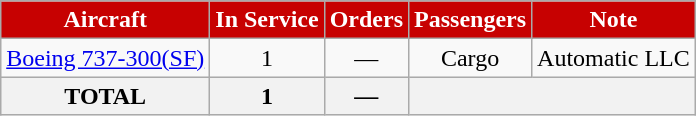<table Class="wikitable" style= "text-align:center; margin: 1em auto;">
<tr>
<th style="background:#c70101; color:white;">Aircraft</th>
<th style="background:#c70101; color:white;">In Service</th>
<th style="background:#c70101; color:white;">Orders</th>
<th style="background:#c70101; color:white;">Passengers</th>
<th style="background:#c70101; color:white;">Note</th>
</tr>
<tr>
<td rowspan="1"><a href='#'>Boeing 737-300(SF)</a></td>
<td rowspan="1">1</td>
<td rowspan="1">—</td>
<td rowspan="1"><abbr>Cargo</abbr></td>
<td> Automatic LLC</td>
</tr>
<tr>
<th>TOTAL</th>
<th>1</th>
<th>—</th>
<th colspan="3"></th>
</tr>
</table>
